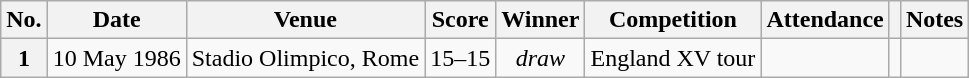<table class="wikitable sortable">
<tr>
<th scope="col">No.</th>
<th scope="col">Date</th>
<th scope="col">Venue</th>
<th scope="col">Score</th>
<th scope="col">Winner</th>
<th scope="col">Competition</th>
<th scope="col">Attendance</th>
<th scope="col" class="unsortable"></th>
<th scope="col">Notes</th>
</tr>
<tr>
<th scope="row">1</th>
<td>10 May 1986</td>
<td>Stadio Olimpico, Rome</td>
<td style="text-align:center">15–15</td>
<td style="text-align:center"><em>draw</em></td>
<td>England XV tour</td>
<td></td>
<td style="text-align:center"></td>
<td style="text-align:center"></td>
</tr>
</table>
